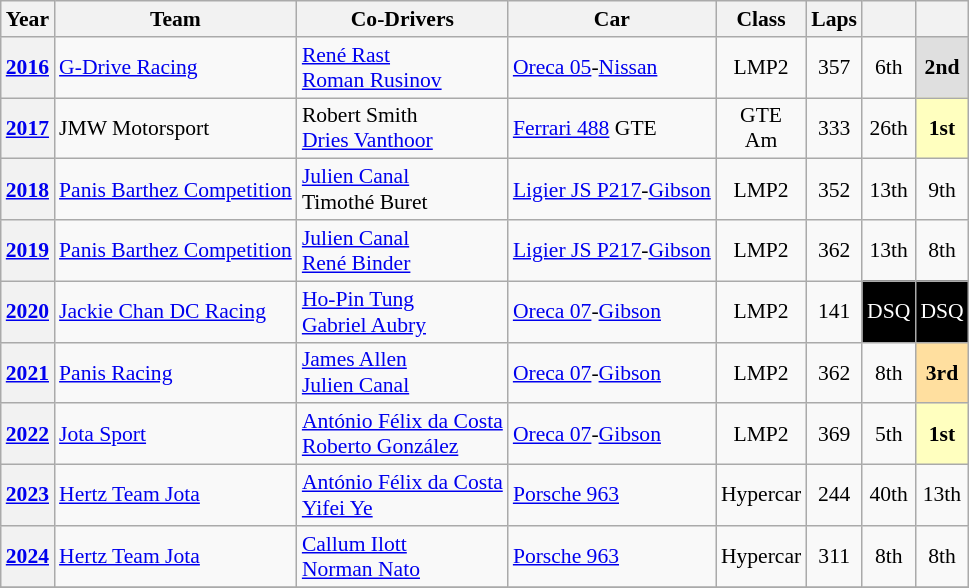<table class="wikitable" style="text-align:center; font-size:90%">
<tr>
<th>Year</th>
<th>Team</th>
<th>Co-Drivers</th>
<th>Car</th>
<th>Class</th>
<th>Laps</th>
<th></th>
<th></th>
</tr>
<tr>
<th><a href='#'>2016</a></th>
<td align="left" nowrap> <a href='#'>G-Drive Racing</a></td>
<td align="left" nowrap> <a href='#'>René Rast</a><br> <a href='#'>Roman Rusinov</a></td>
<td align="left" nowrap><a href='#'>Oreca 05</a>-<a href='#'>Nissan</a></td>
<td>LMP2</td>
<td>357</td>
<td>6th</td>
<td style="background:#DFDFDF;"><strong>2nd</strong></td>
</tr>
<tr>
<th><a href='#'>2017</a></th>
<td align="left" nowrap> JMW Motorsport</td>
<td align="left" nowrap> Robert Smith<br> <a href='#'>Dries Vanthoor</a></td>
<td align="left" nowrap><a href='#'>Ferrari 488</a> GTE</td>
<td>GTE<br>Am</td>
<td>333</td>
<td>26th</td>
<td style="background:#FFFFBF;"><strong>1st</strong></td>
</tr>
<tr>
<th><a href='#'>2018</a></th>
<td align="left" nowrap> <a href='#'>Panis Barthez Competition</a></td>
<td align="left" nowrap> <a href='#'>Julien Canal</a><br> Timothé Buret</td>
<td align="left" nowrap><a href='#'>Ligier JS P217</a>-<a href='#'>Gibson</a></td>
<td>LMP2</td>
<td>352</td>
<td>13th</td>
<td>9th</td>
</tr>
<tr>
<th><a href='#'>2019</a></th>
<td align="left" nowrap> <a href='#'>Panis Barthez Competition</a></td>
<td align="left" nowrap> <a href='#'>Julien Canal</a><br> <a href='#'>René Binder</a></td>
<td align="left" nowrap><a href='#'>Ligier JS P217</a>-<a href='#'>Gibson</a></td>
<td>LMP2</td>
<td>362</td>
<td>13th</td>
<td>8th</td>
</tr>
<tr>
<th><a href='#'>2020</a></th>
<td align="left" nowrap> <a href='#'>Jackie Chan DC Racing</a></td>
<td align="left" nowrap> <a href='#'>Ho-Pin Tung</a><br> <a href='#'>Gabriel Aubry</a></td>
<td align="left" nowrap><a href='#'>Oreca 07</a>-<a href='#'>Gibson</a></td>
<td>LMP2</td>
<td>141</td>
<td style="background:#000; color:#fff;color:white;">DSQ</td>
<td style="background:#000; color:#fff;color:white;">DSQ</td>
</tr>
<tr>
<th><a href='#'>2021</a></th>
<td align="left" nowrap> <a href='#'>Panis Racing</a></td>
<td align="left" nowrap> <a href='#'>James Allen</a><br> <a href='#'>Julien Canal</a></td>
<td align="left" nowrap><a href='#'>Oreca 07</a>-<a href='#'>Gibson</a></td>
<td>LMP2</td>
<td>362</td>
<td>8th</td>
<td style="background:#FFDF9F;"><strong>3rd</strong></td>
</tr>
<tr>
<th><a href='#'>2022</a></th>
<td align="left" nowrap> <a href='#'>Jota Sport</a></td>
<td align="left" nowrap> <a href='#'>António Félix da Costa</a><br> <a href='#'>Roberto González</a></td>
<td align="left" nowrap><a href='#'>Oreca 07</a>-<a href='#'>Gibson</a></td>
<td>LMP2</td>
<td>369</td>
<td>5th</td>
<td style="background:#FFFFBF;"><strong>1st</strong></td>
</tr>
<tr>
<th><a href='#'>2023</a></th>
<td align="left" nowrap> <a href='#'>Hertz Team Jota</a></td>
<td align="left" nowrap> <a href='#'>António Félix da Costa</a><br> <a href='#'>Yifei Ye</a></td>
<td align="left" nowrap><a href='#'>Porsche 963</a></td>
<td>Hypercar</td>
<td>244</td>
<td>40th</td>
<td>13th</td>
</tr>
<tr>
<th><a href='#'>2024</a></th>
<td align="left"> <a href='#'>Hertz Team Jota</a></td>
<td align="left"> <a href='#'>Callum Ilott</a><br> <a href='#'>Norman Nato</a></td>
<td align="left"><a href='#'>Porsche 963</a></td>
<td>Hypercar</td>
<td>311</td>
<td>8th</td>
<td>8th</td>
</tr>
<tr>
</tr>
</table>
